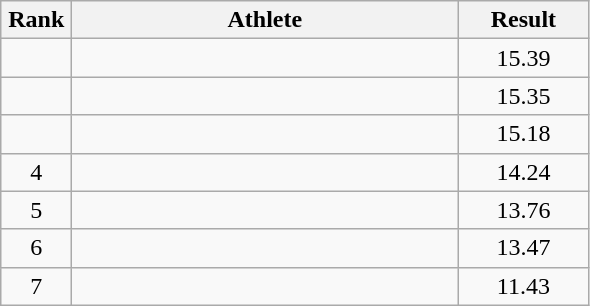<table class=wikitable style="text-align:center">
<tr>
<th width=40>Rank</th>
<th width=250>Athlete</th>
<th width=80>Result</th>
</tr>
<tr>
<td></td>
<td align=left></td>
<td>15.39</td>
</tr>
<tr>
<td></td>
<td align=left></td>
<td>15.35</td>
</tr>
<tr>
<td></td>
<td align=left></td>
<td>15.18</td>
</tr>
<tr>
<td>4</td>
<td align=left></td>
<td>14.24</td>
</tr>
<tr>
<td>5</td>
<td align=left></td>
<td>13.76</td>
</tr>
<tr>
<td>6</td>
<td align=left></td>
<td>13.47</td>
</tr>
<tr>
<td>7</td>
<td align=left></td>
<td>11.43</td>
</tr>
</table>
